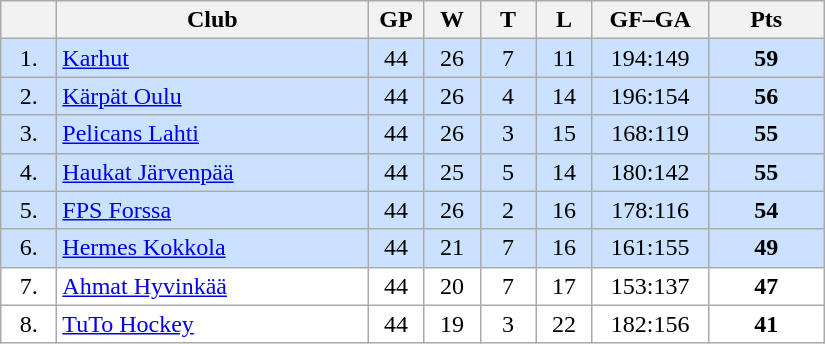<table class="wikitable">
<tr>
<th width="30"></th>
<th width="200">Club</th>
<th width="30">GP</th>
<th width="30">W</th>
<th width="30">T</th>
<th width="30">L</th>
<th width="70">GF–GA</th>
<th width="70">Pts</th>
</tr>
<tr bgcolor="#CAE1FF" align="center">
<td>1.</td>
<td align="left"><a href='#'>Karhut</a></td>
<td>44</td>
<td>26</td>
<td>7</td>
<td>11</td>
<td>194:149</td>
<td><strong>59</strong></td>
</tr>
<tr bgcolor="#CAE1FF" align="center">
<td>2.</td>
<td align="left"><a href='#'>Kärpät Oulu</a></td>
<td>44</td>
<td>26</td>
<td>4</td>
<td>14</td>
<td>196:154</td>
<td><strong>56</strong></td>
</tr>
<tr bgcolor="#CAE1FF" align="center">
<td>3.</td>
<td align="left"><a href='#'>Pelicans Lahti</a></td>
<td>44</td>
<td>26</td>
<td>3</td>
<td>15</td>
<td>168:119</td>
<td><strong>55</strong></td>
</tr>
<tr bgcolor="#CAE1FF" align="center">
<td>4.</td>
<td align="left"><a href='#'>Haukat Järvenpää</a></td>
<td>44</td>
<td>25</td>
<td>5</td>
<td>14</td>
<td>180:142</td>
<td><strong>55</strong></td>
</tr>
<tr bgcolor="#CAE1FF" align="center">
<td>5.</td>
<td align="left"><a href='#'>FPS Forssa</a></td>
<td>44</td>
<td>26</td>
<td>2</td>
<td>16</td>
<td>178:116</td>
<td><strong>54</strong></td>
</tr>
<tr bgcolor="#CAE1FF" align="center">
<td>6.</td>
<td align="left"><a href='#'>Hermes Kokkola</a></td>
<td>44</td>
<td>21</td>
<td>7</td>
<td>16</td>
<td>161:155</td>
<td><strong>49</strong></td>
</tr>
<tr bgcolor="#FFFFFF" align="center">
<td>7.</td>
<td align="left"><a href='#'>Ahmat Hyvinkää</a></td>
<td>44</td>
<td>20</td>
<td>7</td>
<td>17</td>
<td>153:137</td>
<td><strong>47</strong></td>
</tr>
<tr bgcolor="#FFFFFF" align="center">
<td>8.</td>
<td align="left"><a href='#'>TuTo Hockey</a></td>
<td>44</td>
<td>19</td>
<td>3</td>
<td>22</td>
<td>182:156</td>
<td><strong>41</strong></td>
</tr>
</table>
